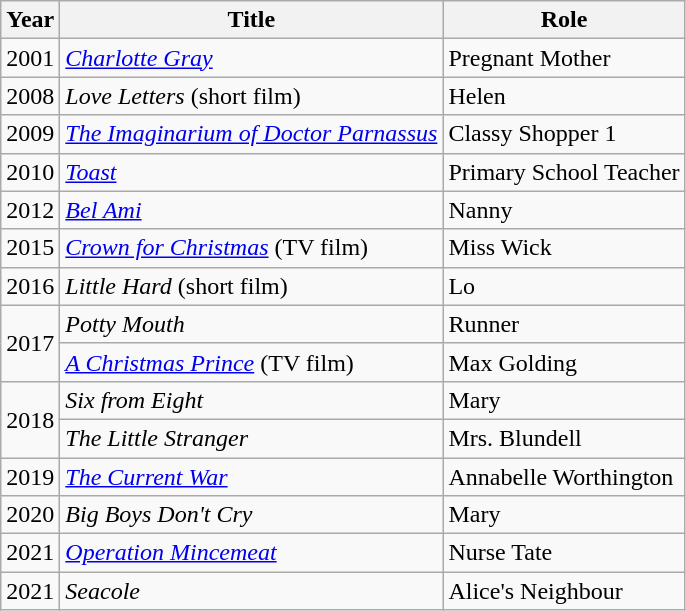<table class="wikitable">
<tr>
<th>Year</th>
<th>Title</th>
<th>Role</th>
</tr>
<tr>
<td>2001</td>
<td><em><a href='#'>Charlotte Gray</a></em></td>
<td>Pregnant Mother</td>
</tr>
<tr>
<td>2008</td>
<td><em>Love Letters</em> (short film)</td>
<td>Helen</td>
</tr>
<tr>
<td>2009</td>
<td><em><a href='#'>The Imaginarium of Doctor Parnassus</a></em></td>
<td>Classy Shopper 1</td>
</tr>
<tr>
<td>2010</td>
<td><em><a href='#'>Toast</a></em></td>
<td>Primary School Teacher</td>
</tr>
<tr>
<td>2012</td>
<td><em><a href='#'>Bel Ami</a></em></td>
<td>Nanny</td>
</tr>
<tr>
<td>2015</td>
<td><em><a href='#'>Crown for Christmas</a></em> (TV film)</td>
<td>Miss Wick</td>
</tr>
<tr>
<td>2016</td>
<td><em>Little Hard</em> (short film)</td>
<td>Lo</td>
</tr>
<tr>
<td rowspan="2">2017</td>
<td><em>Potty Mouth</em></td>
<td>Runner</td>
</tr>
<tr>
<td><em><a href='#'>A Christmas Prince</a></em> (TV film)</td>
<td>Max Golding</td>
</tr>
<tr>
<td rowspan="2">2018</td>
<td><em>Six from Eight</em></td>
<td>Mary</td>
</tr>
<tr>
<td><em>The Little Stranger</em></td>
<td>Mrs. Blundell</td>
</tr>
<tr>
<td>2019</td>
<td><em><a href='#'>The Current War</a></em></td>
<td>Annabelle Worthington</td>
</tr>
<tr>
<td>2020</td>
<td><em>Big Boys Don't Cry</em></td>
<td>Mary</td>
</tr>
<tr>
<td>2021</td>
<td><em><a href='#'>Operation Mincemeat</a></em></td>
<td>Nurse Tate</td>
</tr>
<tr>
<td>2021</td>
<td><em>Seacole</em></td>
<td>Alice's Neighbour</td>
</tr>
</table>
